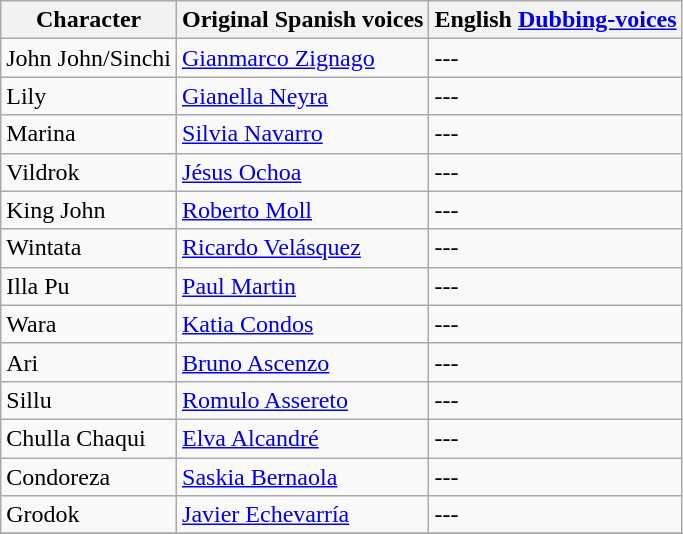<table class="wikitable">
<tr>
<th>Character</th>
<th> Original Spanish voices</th>
<th>English <a href='#'>Dubbing-voices</a></th>
</tr>
<tr>
<td>John John/Sinchi</td>
<td><a href='#'>Gianmarco Zignago</a></td>
<td>---</td>
</tr>
<tr>
<td>Lily</td>
<td><a href='#'>Gianella Neyra</a></td>
<td>---</td>
</tr>
<tr>
<td>Marina</td>
<td><a href='#'>Silvia Navarro</a></td>
<td>---</td>
</tr>
<tr>
<td>Vildrok</td>
<td><a href='#'>Jésus Ochoa</a></td>
<td>---</td>
</tr>
<tr>
<td>King John</td>
<td><a href='#'>Roberto Moll</a></td>
<td>---</td>
</tr>
<tr>
<td>Wintata</td>
<td><a href='#'>Ricardo Velásquez</a></td>
<td>---</td>
</tr>
<tr>
<td>Illa Pu</td>
<td><a href='#'>Paul Martin</a></td>
<td>---</td>
</tr>
<tr>
<td>Wara</td>
<td><a href='#'>Katia Condos</a></td>
<td>---</td>
</tr>
<tr>
<td>Ari</td>
<td><a href='#'>Bruno Ascenzo</a></td>
<td>---</td>
</tr>
<tr>
<td>Sillu</td>
<td><a href='#'>Romulo Assereto</a></td>
<td>---</td>
</tr>
<tr>
<td>Chulla Chaqui</td>
<td><a href='#'>Elva Alcandré</a></td>
<td>---</td>
</tr>
<tr>
<td>Condoreza</td>
<td><a href='#'>Saskia Bernaola</a></td>
<td>---</td>
</tr>
<tr>
<td>Grodok</td>
<td><a href='#'>Javier Echevarría</a></td>
<td>---</td>
</tr>
<tr>
</tr>
</table>
